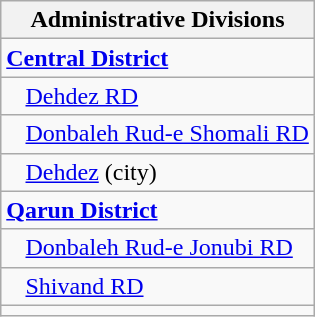<table class="wikitable">
<tr>
<th>Administrative Divisions</th>
</tr>
<tr>
<td><strong><a href='#'>Central District</a></strong></td>
</tr>
<tr>
<td style="padding-left: 1em;"><a href='#'>Dehdez RD</a></td>
</tr>
<tr>
<td style="padding-left: 1em;"><a href='#'>Donbaleh Rud-e Shomali RD</a></td>
</tr>
<tr>
<td style="padding-left: 1em;"><a href='#'>Dehdez</a> (city)</td>
</tr>
<tr>
<td><strong><a href='#'>Qarun District</a></strong></td>
</tr>
<tr>
<td style="padding-left: 1em;"><a href='#'>Donbaleh Rud-e Jonubi RD</a></td>
</tr>
<tr>
<td style="padding-left: 1em;"><a href='#'>Shivand RD</a></td>
</tr>
<tr>
<td colspan=1></td>
</tr>
</table>
